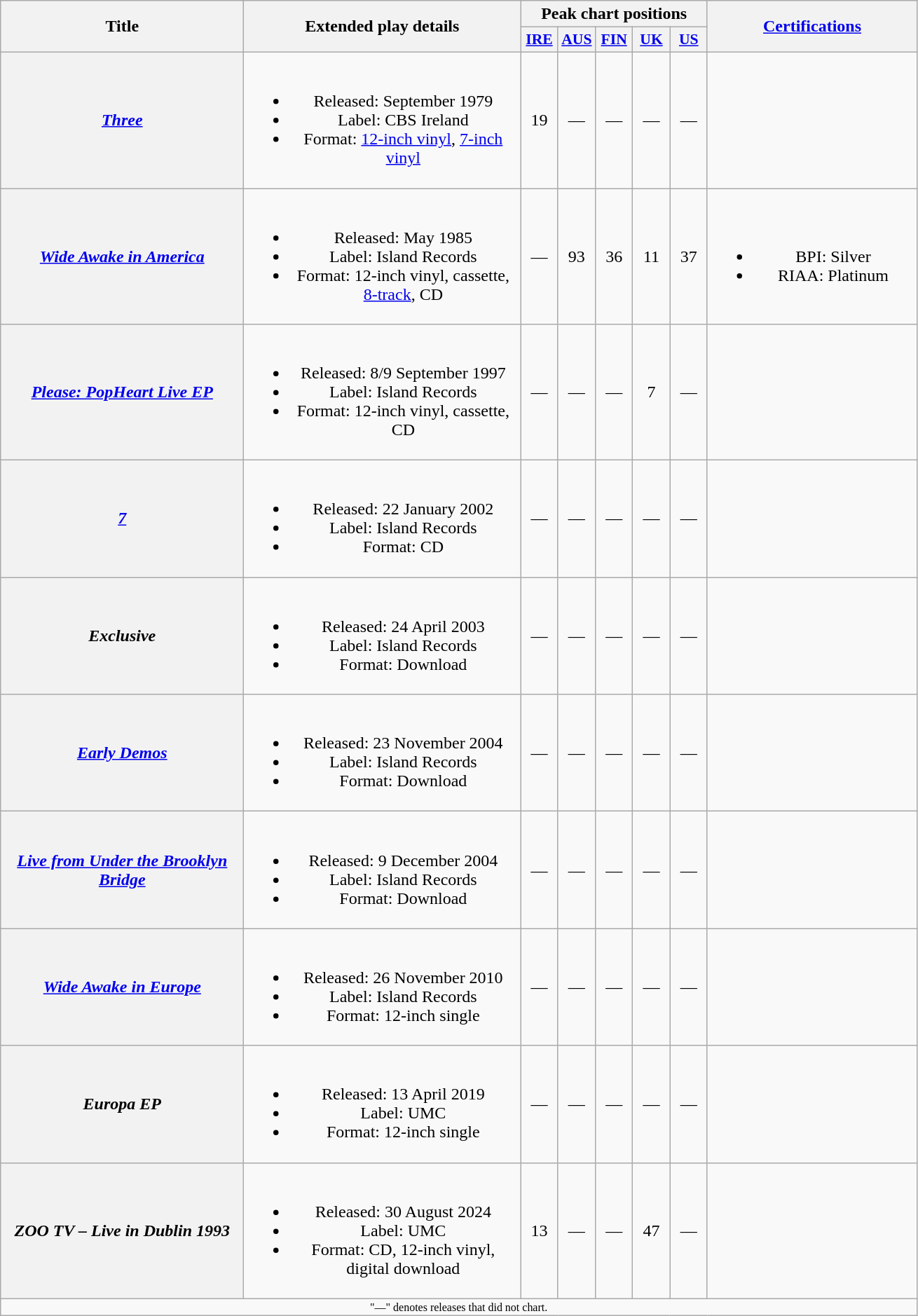<table class="wikitable plainrowheaders" style="text-align:center;">
<tr>
<th scope="col" rowspan="2" style="width:14em;">Title</th>
<th scope="col" rowspan="2" style="width:16em;">Extended play details</th>
<th scope="col" colspan="5">Peak chart positions</th>
<th scope="col" rowspan="2" style="width:12em;"><a href='#'>Certifications</a></th>
</tr>
<tr>
<th scope="col" style="width:2em;font-size:90%;"><a href='#'>IRE</a></th>
<th scope="col" style="width:2em;font-size:90%;"><a href='#'>AUS</a><br></th>
<th scope="col" style="width:2em;font-size:90%;"><a href='#'>FIN</a><br></th>
<th scope="col" style="width:2em;font-size:90%;"><a href='#'>UK</a><br></th>
<th scope="col" style="width:2em;font-size:90%;"><a href='#'>US</a><br></th>
</tr>
<tr>
<th scope="row"><em><a href='#'>Three</a></em></th>
<td><br><ul><li>Released: September 1979</li><li>Label: CBS Ireland</li><li>Format: <a href='#'>12-inch vinyl</a>, <a href='#'>7-inch vinyl</a></li></ul></td>
<td>19</td>
<td>—</td>
<td>—</td>
<td>—</td>
<td>—</td>
<td></td>
</tr>
<tr>
<th scope="row"><em><a href='#'>Wide Awake in America</a></em></th>
<td><br><ul><li>Released: May 1985</li><li>Label: Island Records</li><li>Format: 12-inch vinyl, cassette, <a href='#'>8-track</a>, CD</li></ul></td>
<td>—</td>
<td>93</td>
<td>36</td>
<td>11</td>
<td>37</td>
<td><br><ul><li>BPI: Silver</li><li>RIAA: Platinum</li></ul></td>
</tr>
<tr>
<th scope="row"><em><a href='#'>Please: PopHeart Live EP</a></em></th>
<td><br><ul><li>Released: 8/9 September 1997</li><li>Label: Island Records</li><li>Format: 12-inch vinyl, cassette, CD</li></ul></td>
<td>—</td>
<td>—</td>
<td>—</td>
<td>7</td>
<td>—</td>
<td></td>
</tr>
<tr>
<th scope="row"><em><a href='#'>7</a></em></th>
<td><br><ul><li>Released: 22 January 2002</li><li>Label: Island Records</li><li>Format: CD</li></ul></td>
<td>—</td>
<td>—</td>
<td>—</td>
<td>—</td>
<td>—</td>
<td></td>
</tr>
<tr>
<th scope="row"><em>Exclusive</em></th>
<td><br><ul><li>Released: 24 April 2003</li><li>Label: Island Records</li><li>Format: Download</li></ul></td>
<td>—</td>
<td>—</td>
<td>—</td>
<td>—</td>
<td>—</td>
<td></td>
</tr>
<tr>
<th scope="row"><em><a href='#'>Early Demos</a></em></th>
<td><br><ul><li>Released: 23 November 2004</li><li>Label: Island Records</li><li>Format: Download</li></ul></td>
<td>—</td>
<td>—</td>
<td>—</td>
<td>—</td>
<td>—</td>
<td></td>
</tr>
<tr>
<th scope="row"><em><a href='#'>Live from Under the Brooklyn Bridge</a></em></th>
<td><br><ul><li>Released: 9 December 2004</li><li>Label: Island Records</li><li>Format: Download</li></ul></td>
<td>—</td>
<td>—</td>
<td>—</td>
<td>—</td>
<td>—</td>
<td></td>
</tr>
<tr>
<th scope="row"><em><a href='#'>Wide Awake in Europe</a></em></th>
<td><br><ul><li>Released: 26 November 2010</li><li>Label: Island Records</li><li>Format: 12-inch single</li></ul></td>
<td>—</td>
<td>—</td>
<td>—</td>
<td>—</td>
<td>—</td>
<td></td>
</tr>
<tr>
<th scope="row"><em>Europa EP</em></th>
<td><br><ul><li>Released: 13 April 2019</li><li>Label: UMC</li><li>Format: 12-inch single</li></ul></td>
<td>—</td>
<td>—</td>
<td>—</td>
<td>—</td>
<td>—</td>
<td></td>
</tr>
<tr>
<th scope="row"><em>ZOO TV – Live in Dublin 1993</em></th>
<td><br><ul><li>Released: 30 August 2024</li><li>Label: UMC</li><li>Format: CD, 12-inch vinyl, digital download</li></ul></td>
<td>13<br></td>
<td>—</td>
<td>—</td>
<td>47</td>
<td>—</td>
<td></td>
</tr>
<tr>
<td colspan="8" style="text-align:center; font-size:8pt;">"—" denotes releases that did not chart.</td>
</tr>
</table>
